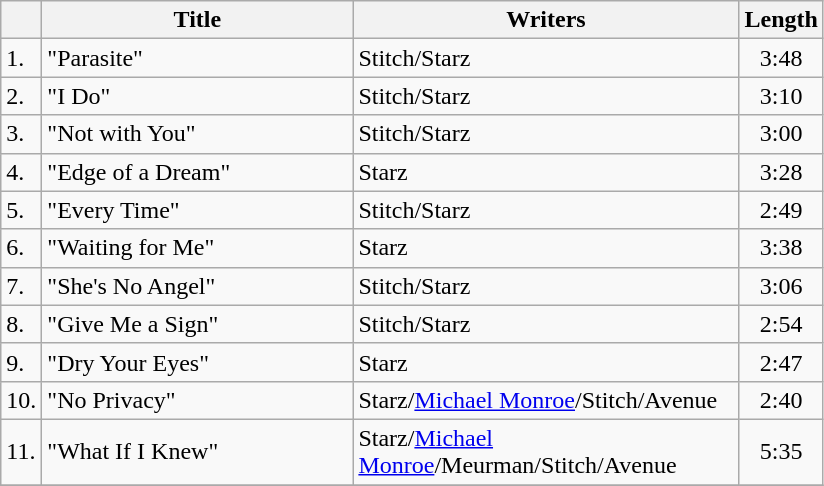<table class="wikitable">
<tr>
<th></th>
<th width="200">Title</th>
<th width="250">Writers</th>
<th>Length</th>
</tr>
<tr>
<td>1.</td>
<td>"Parasite"</td>
<td>Stitch/Starz</td>
<td align="center">3:48</td>
</tr>
<tr>
<td>2.</td>
<td>"I Do"</td>
<td>Stitch/Starz</td>
<td align="center">3:10</td>
</tr>
<tr>
<td>3.</td>
<td>"Not with You"</td>
<td>Stitch/Starz</td>
<td align="center">3:00</td>
</tr>
<tr>
<td>4.</td>
<td>"Edge of a Dream"</td>
<td>Starz</td>
<td align="center">3:28</td>
</tr>
<tr>
<td>5.</td>
<td>"Every Time"</td>
<td>Stitch/Starz</td>
<td align="center">2:49</td>
</tr>
<tr>
<td>6.</td>
<td>"Waiting for Me"</td>
<td>Starz</td>
<td align="center">3:38</td>
</tr>
<tr>
<td>7.</td>
<td>"She's No Angel"</td>
<td>Stitch/Starz</td>
<td align="center">3:06</td>
</tr>
<tr>
<td>8.</td>
<td>"Give Me a Sign"</td>
<td>Stitch/Starz</td>
<td align="center">2:54</td>
</tr>
<tr>
<td>9.</td>
<td>"Dry Your Eyes"</td>
<td>Starz</td>
<td align="center">2:47</td>
</tr>
<tr>
<td>10.</td>
<td>"No Privacy"</td>
<td>Starz/<a href='#'>Michael Monroe</a>/Stitch/Avenue</td>
<td align="center">2:40</td>
</tr>
<tr>
<td>11.</td>
<td>"What If I Knew"</td>
<td>Starz/<a href='#'>Michael Monroe</a>/Meurman/Stitch/Avenue</td>
<td align="center">5:35</td>
</tr>
<tr>
</tr>
</table>
